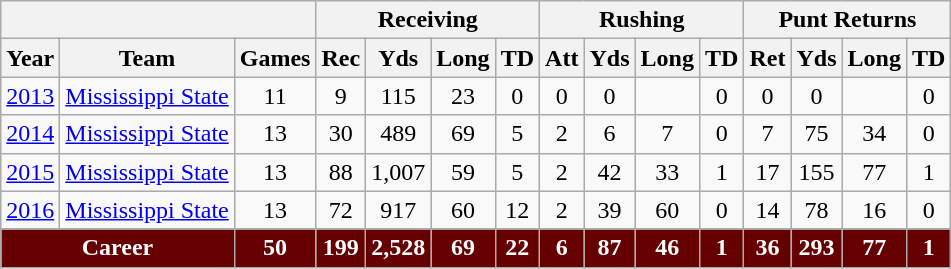<table class="wikitable" style="text-align:center;">
<tr>
<th colspan="3"></th>
<th colspan="4">Receiving</th>
<th colspan="4">Rushing</th>
<th colspan="4">Punt Returns</th>
</tr>
<tr>
<th>Year</th>
<th>Team</th>
<th>Games</th>
<th>Rec</th>
<th>Yds</th>
<th>Long</th>
<th>TD</th>
<th>Att</th>
<th>Yds</th>
<th>Long</th>
<th>TD</th>
<th>Ret</th>
<th>Yds</th>
<th>Long</th>
<th>TD</th>
</tr>
<tr>
<td><a href='#'>2013</a></td>
<td><a href='#'>Mississippi State</a></td>
<td>11</td>
<td>9</td>
<td>115</td>
<td>23</td>
<td>0</td>
<td>0</td>
<td>0</td>
<td></td>
<td>0</td>
<td>0</td>
<td>0</td>
<td></td>
<td>0</td>
</tr>
<tr>
<td><a href='#'>2014</a></td>
<td><a href='#'>Mississippi State</a></td>
<td>13</td>
<td>30</td>
<td>489</td>
<td>69</td>
<td>5</td>
<td>2</td>
<td>6</td>
<td>7</td>
<td>0</td>
<td>7</td>
<td>75</td>
<td>34</td>
<td>0</td>
</tr>
<tr>
<td><a href='#'>2015</a></td>
<td><a href='#'>Mississippi State</a></td>
<td>13</td>
<td>88</td>
<td>1,007</td>
<td>59</td>
<td>5</td>
<td>2</td>
<td>42</td>
<td>33</td>
<td>1</td>
<td>17</td>
<td>155</td>
<td>77</td>
<td>1</td>
</tr>
<tr>
<td><a href='#'>2016</a></td>
<td><a href='#'>Mississippi State</a></td>
<td>13</td>
<td>72</td>
<td>917</td>
<td>60</td>
<td>12</td>
<td>2</td>
<td>39</td>
<td>60</td>
<td>0</td>
<td>14</td>
<td>78</td>
<td>16</td>
<td>0</td>
</tr>
<tr>
</tr>
<tr style="background:#660000; font-weight:bold; color:white;">
<td colspan=2>Career</td>
<td>50</td>
<td>199</td>
<td>2,528</td>
<td>69</td>
<td>22</td>
<td>6</td>
<td>87</td>
<td>46</td>
<td>1</td>
<td>36</td>
<td>293</td>
<td>77</td>
<td>1</td>
</tr>
</table>
